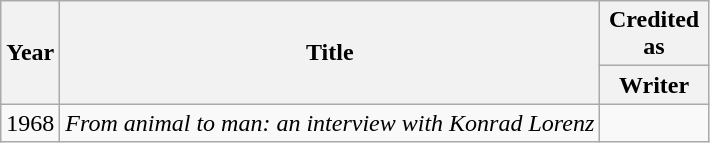<table class="wikitable sortable" style="text-align:center; margin-right:auto; margin-right:auto">
<tr>
<th scope="col" rowspan="2">Year</th>
<th scope="col"  rowspan="2">Title</th>
<th scope="col"  colspan="4">Credited as</th>
</tr>
<tr>
<th width=65>Writer</th>
</tr>
<tr>
<td>1968</td>
<td align="left"><em>From animal to man: an interview with Konrad Lorenz</em></td>
<td></td>
</tr>
</table>
